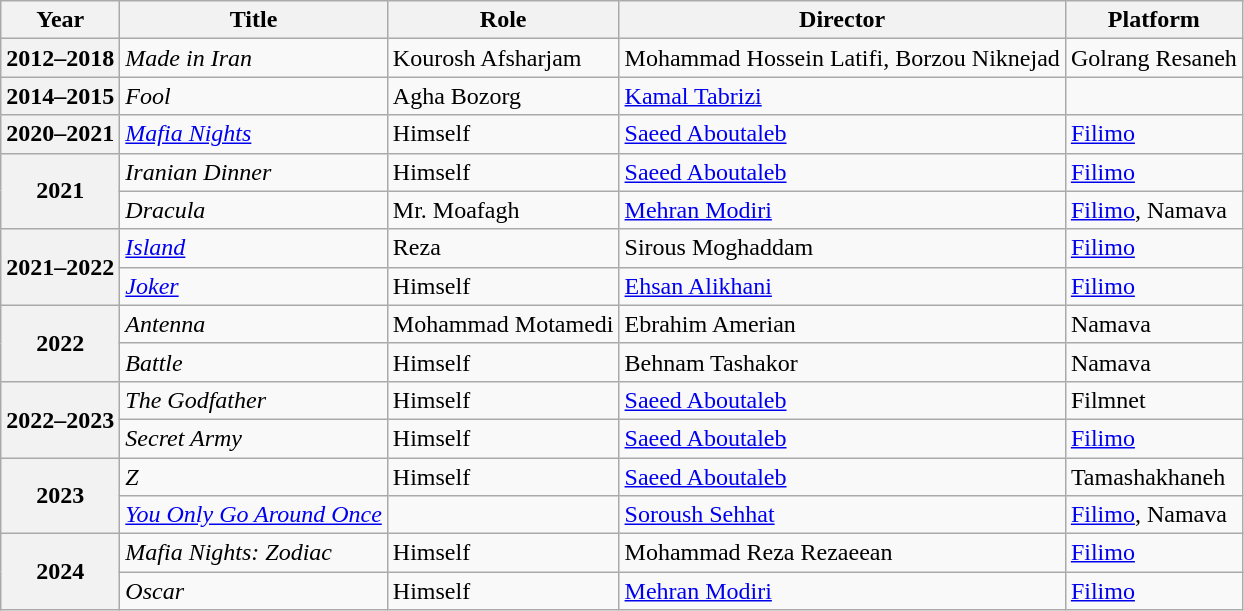<table class="wikitable plainrowheaders sortable"  style=font-size:100%>
<tr>
<th scope="col">Year</th>
<th scope="col">Title</th>
<th scope="col">Role</th>
<th scope="col">Director</th>
<th scope="col" class="unsortable">Platform</th>
</tr>
<tr>
<th scope=row>2012–2018</th>
<td><em>Made in Iran</em></td>
<td>Kourosh Afsharjam</td>
<td>Mohammad Hossein Latifi, Borzou Niknejad</td>
<td>Golrang Resaneh</td>
</tr>
<tr>
<th scope=row>2014–2015</th>
<td><em>Fool</em></td>
<td>Agha Bozorg</td>
<td><a href='#'>Kamal Tabrizi</a></td>
<td></td>
</tr>
<tr>
<th scope=row>2020–2021</th>
<td><em><a href='#'>Mafia Nights</a></em></td>
<td>Himself</td>
<td><a href='#'>Saeed Aboutaleb</a></td>
<td><a href='#'>Filimo</a></td>
</tr>
<tr>
<th rowspan="2" scope="row">2021</th>
<td><em>Iranian Dinner</em></td>
<td>Himself</td>
<td><a href='#'>Saeed Aboutaleb</a></td>
<td><a href='#'>Filimo</a></td>
</tr>
<tr>
<td><em>Dracula</em></td>
<td>Mr. Moafagh</td>
<td><a href='#'>Mehran Modiri</a></td>
<td><a href='#'>Filimo</a>, Namava</td>
</tr>
<tr>
<th scope=row rowspan="2">2021–2022</th>
<td><em><a href='#'>Island</a></em></td>
<td>Reza</td>
<td>Sirous Moghaddam</td>
<td><a href='#'>Filimo</a></td>
</tr>
<tr>
<td><em><a href='#'>Joker</a></em></td>
<td>Himself</td>
<td><a href='#'>Ehsan Alikhani</a></td>
<td><a href='#'>Filimo</a></td>
</tr>
<tr>
<th scope=row rowspan="2">2022</th>
<td><em>Antenna</em></td>
<td>Mohammad Motamedi</td>
<td>Ebrahim Amerian</td>
<td>Namava</td>
</tr>
<tr>
<td><em>Battle</em></td>
<td>Himself</td>
<td>Behnam Tashakor</td>
<td>Namava</td>
</tr>
<tr>
<th scope=row rowspan="2">2022–2023</th>
<td><em>The Godfather</em></td>
<td>Himself</td>
<td><a href='#'>Saeed Aboutaleb</a></td>
<td>Filmnet</td>
</tr>
<tr>
<td><em>Secret Army</em></td>
<td>Himself</td>
<td><a href='#'>Saeed Aboutaleb</a></td>
<td><a href='#'>Filimo</a></td>
</tr>
<tr>
<th rowspan="2" scope="row">2023</th>
<td><em>Z</em></td>
<td>Himself</td>
<td><a href='#'>Saeed Aboutaleb</a></td>
<td>Tamashakhaneh</td>
</tr>
<tr>
<td><em><a href='#'>You Only Go Around Once</a></em></td>
<td></td>
<td><a href='#'>Soroush Sehhat</a></td>
<td><a href='#'>Filimo</a>, Namava</td>
</tr>
<tr>
<th rowspan="2" scope="row">2024</th>
<td><em>Mafia Nights: Zodiac</em></td>
<td>Himself</td>
<td>Mohammad Reza Rezaeean</td>
<td><a href='#'>Filimo</a></td>
</tr>
<tr>
<td><em>Oscar</em></td>
<td>Himself</td>
<td><a href='#'>Mehran Modiri</a></td>
<td><a href='#'>Filimo</a></td>
</tr>
</table>
